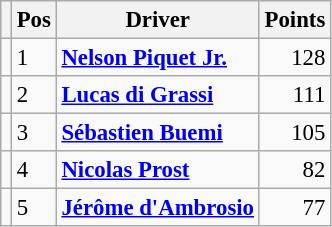<table class="wikitable" style="font-size: 95%;">
<tr>
<th></th>
<th>Pos</th>
<th>Driver</th>
<th>Points</th>
</tr>
<tr>
<td align="left"></td>
<td>1</td>
<td> <strong><a href='#'>Nelson Piquet Jr.</a></strong></td>
<td align="right">128</td>
</tr>
<tr>
<td align="left"></td>
<td>2</td>
<td> <strong><a href='#'>Lucas di Grassi</a></strong></td>
<td align="right">111</td>
</tr>
<tr>
<td align="left"></td>
<td>3</td>
<td> <strong><a href='#'>Sébastien Buemi</a></strong></td>
<td align="right">105</td>
</tr>
<tr>
<td align="left"></td>
<td>4</td>
<td> <strong><a href='#'>Nicolas Prost</a></strong></td>
<td align="right">82</td>
</tr>
<tr>
<td align="left"></td>
<td>5</td>
<td> <strong><a href='#'>Jérôme d'Ambrosio</a></strong></td>
<td align="right">77</td>
</tr>
</table>
